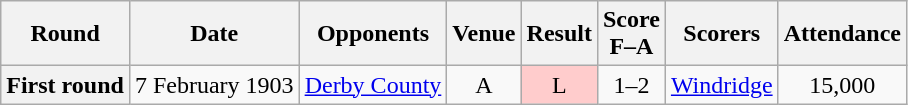<table class="wikitable plainrowheaders" style="text-align:center">
<tr>
<th scope="col">Round</th>
<th scope="col">Date</th>
<th scope="col">Opponents</th>
<th scope="col">Venue</th>
<th scope="col">Result</th>
<th scope="col">Score<br>F–A</th>
<th scope="col">Scorers</th>
<th scope="col">Attendance</th>
</tr>
<tr>
<th scope="row">First round</th>
<td align="left">7 February 1903</td>
<td align="left"><a href='#'>Derby County</a></td>
<td>A</td>
<td style=background:#fcc>L</td>
<td>1–2</td>
<td align="left"><a href='#'>Windridge</a></td>
<td>15,000</td>
</tr>
</table>
